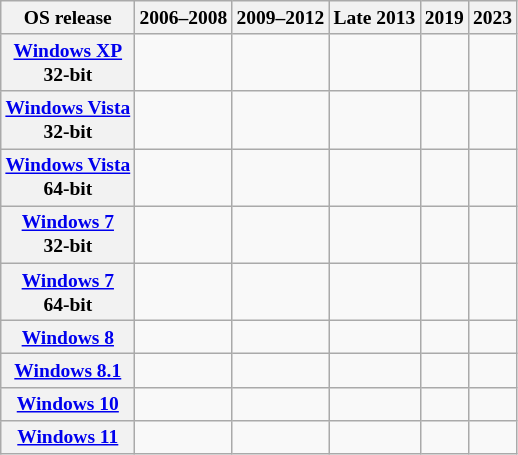<table class="wikitable mw-collapsible" style="font-size:small; text-align:center">
<tr>
<th>OS release</th>
<th>2006–2008</th>
<th>2009–2012</th>
<th>Late 2013</th>
<th>2019</th>
<th>2023</th>
</tr>
<tr>
<th><a href='#'>Windows XP</a><br>32-bit</th>
<td></td>
<td></td>
<td></td>
<td></td>
<td></td>
</tr>
<tr>
<th><a href='#'>Windows Vista</a><br>32-bit</th>
<td></td>
<td></td>
<td></td>
<td></td>
<td></td>
</tr>
<tr>
<th><a href='#'>Windows Vista</a><br>64-bit</th>
<td></td>
<td></td>
<td></td>
<td></td>
<td></td>
</tr>
<tr>
<th><a href='#'>Windows 7</a><br>32-bit</th>
<td></td>
<td></td>
<td></td>
<td></td>
<td></td>
</tr>
<tr>
<th><a href='#'>Windows 7</a><br>64-bit</th>
<td></td>
<td></td>
<td></td>
<td></td>
<td></td>
</tr>
<tr>
<th><a href='#'>Windows 8</a><br></th>
<td></td>
<td></td>
<td></td>
<td></td>
<td></td>
</tr>
<tr>
<th><a href='#'>Windows 8.1</a><br></th>
<td></td>
<td></td>
<td></td>
<td></td>
<td></td>
</tr>
<tr>
<th><a href='#'>Windows 10</a><br></th>
<td></td>
<td></td>
<td></td>
<td></td>
<td></td>
</tr>
<tr>
<th><a href='#'>Windows 11</a><br></th>
<td></td>
<td></td>
<td></td>
<td></td>
<td></td>
</tr>
</table>
